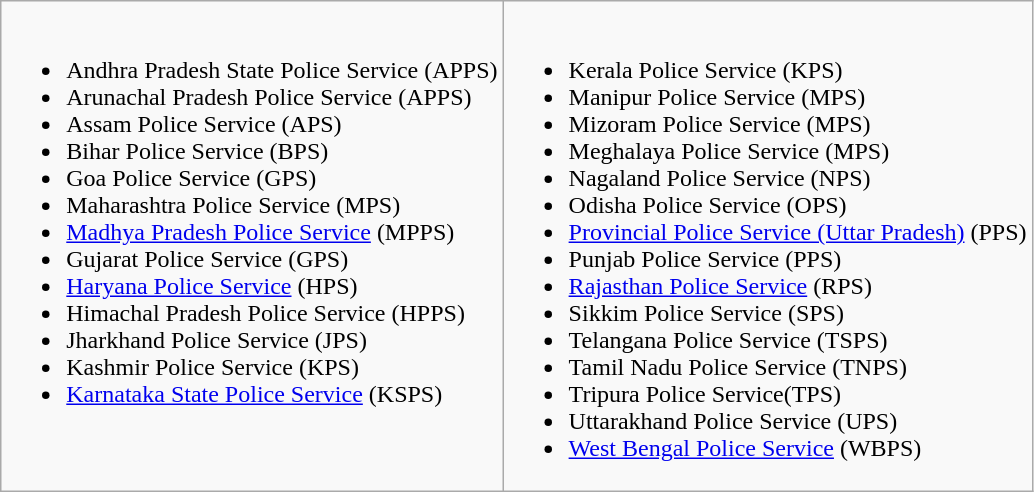<table class="wikitable">
<tr>
<td valign="top"><br><ul><li>Andhra Pradesh State Police Service (APPS)</li><li>Arunachal Pradesh Police Service (APPS)</li><li>Assam Police Service (APS)</li><li>Bihar Police Service (BPS)</li><li>Goa Police Service (GPS)</li><li>Maharashtra  Police Service (MPS)</li><li><a href='#'>Madhya Pradesh Police Service</a> (MPPS)</li><li>Gujarat Police Service (GPS)</li><li><a href='#'>Haryana Police Service</a> (HPS)</li><li>Himachal Pradesh Police Service (HPPS)</li><li>Jharkhand Police Service (JPS)</li><li>Kashmir Police Service (KPS)</li><li><a href='#'>Karnataka State Police Service</a> (KSPS)</li></ul></td>
<td valign="top"><br><ul><li>Kerala Police Service (KPS)</li><li>Manipur Police Service (MPS)</li><li>Mizoram Police Service (MPS)</li><li>Meghalaya Police Service (MPS)</li><li>Nagaland Police Service (NPS)</li><li>Odisha Police Service (OPS)</li><li><a href='#'>Provincial Police Service (Uttar Pradesh)</a> (PPS)</li><li>Punjab Police Service (PPS)</li><li><a href='#'>Rajasthan Police Service</a> (RPS)</li><li>Sikkim Police Service (SPS)</li><li>Telangana Police Service (TSPS)</li><li>Tamil Nadu Police Service (TNPS)</li><li>Tripura Police Service(TPS)</li><li>Uttarakhand Police Service (UPS)</li><li><a href='#'>West Bengal Police Service</a> (WBPS)</li></ul></td>
</tr>
</table>
